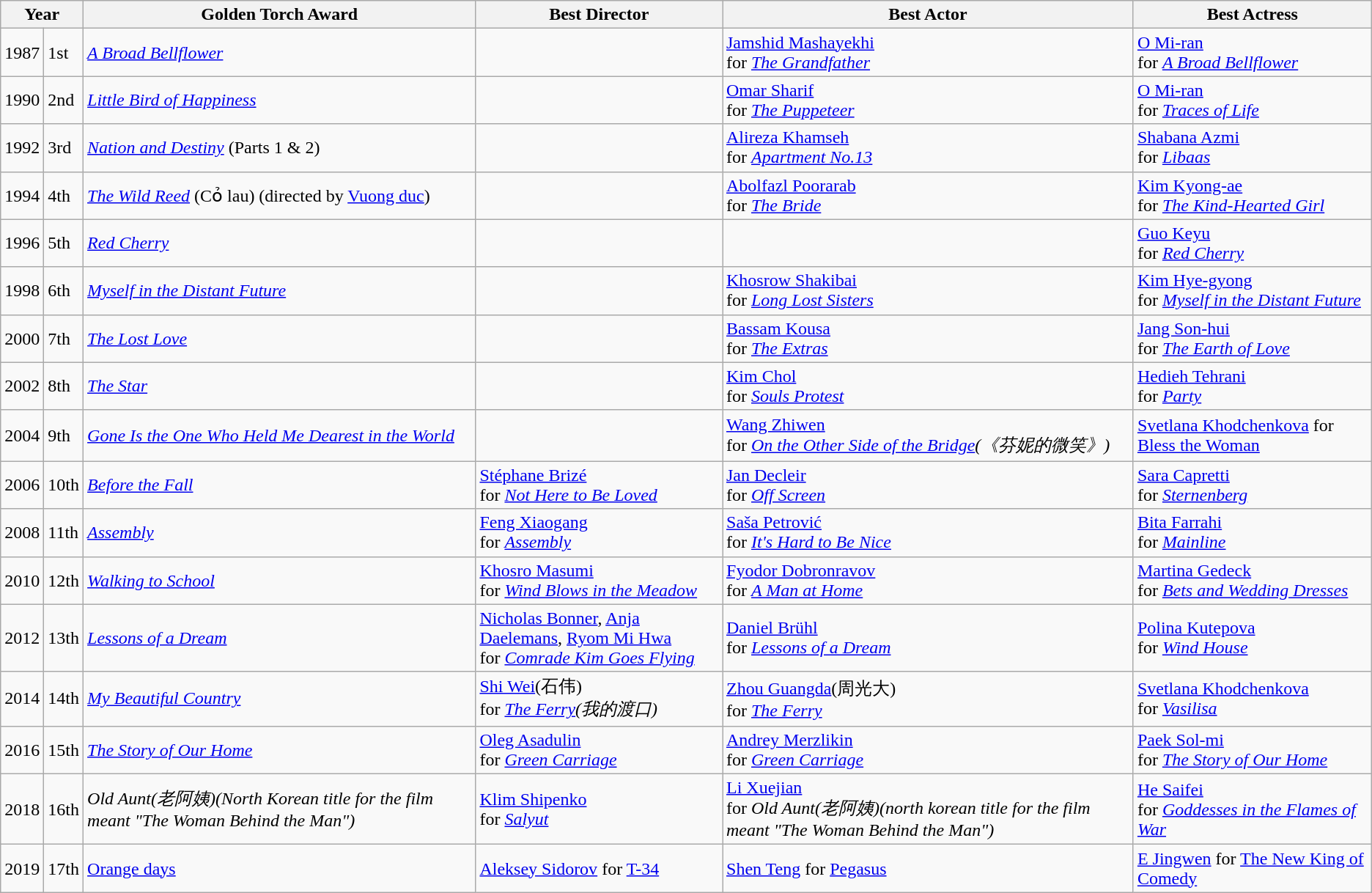<table class="wikitable sortable"style="border-collapse:collapse;margin:0auto;">
<tr>
<th colspan=2>Year</th>
<th>Golden Torch Award</th>
<th>Best Director</th>
<th>Best Actor</th>
<th>Best Actress</th>
</tr>
<tr>
<td>1987</td>
<td>1st</td>
<td> <em><a href='#'>A Broad Bellflower</a></em></td>
<td></td>
<td> <a href='#'>Jamshid Mashayekhi</a><br>for <em><a href='#'>The Grandfather</a></em></td>
<td> <a href='#'>O Mi-ran</a><br>for <em><a href='#'>A Broad Bellflower</a></em></td>
</tr>
<tr>
<td>1990</td>
<td>2nd</td>
<td> <em><a href='#'>Little Bird of Happiness</a></em></td>
<td></td>
<td> <a href='#'>Omar Sharif</a><br>for <em><a href='#'>The Puppeteer</a></em></td>
<td> <a href='#'>O Mi-ran</a><br>for <em><a href='#'>Traces of Life</a></em></td>
</tr>
<tr>
<td>1992</td>
<td>3rd</td>
<td> <em><a href='#'>Nation and Destiny</a></em> (Parts 1 & 2)</td>
<td></td>
<td> <a href='#'>Alireza Khamseh</a><br>for <em><a href='#'>Apartment No.13</a></em></td>
<td> <a href='#'>Shabana Azmi</a><br>for <em><a href='#'>Libaas</a></em></td>
</tr>
<tr>
<td>1994</td>
<td>4th</td>
<td> <em><a href='#'>The Wild Reed</a></em> (Cỏ lau) (directed by <a href='#'>Vuong duc</a>)</td>
<td></td>
<td> <a href='#'>Abolfazl Poorarab</a><br>for <em><a href='#'>The Bride</a></em></td>
<td> <a href='#'>Kim Kyong-ae</a><br>for <em><a href='#'>The Kind-Hearted Girl</a></em></td>
</tr>
<tr>
<td>1996</td>
<td>5th</td>
<td> <em><a href='#'>Red Cherry</a></em></td>
<td></td>
<td></td>
<td> <a href='#'>Guo Keyu</a><br>for <em><a href='#'>Red Cherry</a></em></td>
</tr>
<tr>
<td>1998</td>
<td>6th</td>
<td> <em><a href='#'>Myself in the Distant Future</a></em></td>
<td></td>
<td> <a href='#'>Khosrow Shakibai</a><br>for <em><a href='#'>Long Lost Sisters</a></em></td>
<td> <a href='#'>Kim Hye-gyong</a><br>for <em><a href='#'>Myself in the Distant Future</a></em></td>
</tr>
<tr>
<td>2000</td>
<td>7th</td>
<td> <em><a href='#'>The Lost Love</a></em></td>
<td></td>
<td> <a href='#'>Bassam Kousa</a><br>for <em><a href='#'>The Extras</a></em></td>
<td> <a href='#'>Jang Son-hui</a><br>for <em><a href='#'>The Earth of Love</a></em></td>
</tr>
<tr>
<td>2002</td>
<td>8th</td>
<td> <em><a href='#'>The Star</a></em></td>
<td></td>
<td> <a href='#'>Kim Chol</a><br>for <em><a href='#'>Souls Protest</a></em></td>
<td> <a href='#'>Hedieh Tehrani</a><br>for <em><a href='#'>Party</a></em></td>
</tr>
<tr>
<td>2004</td>
<td>9th</td>
<td> <em><a href='#'>Gone Is the One Who Held Me Dearest in the World</a></em></td>
<td></td>
<td> <a href='#'>Wang Zhiwen</a><br>for <em><a href='#'>On the Other Side of the Bridge</a>(《芬妮的微笑》)</em></td>
<td><a href='#'>Svetlana Khodchenkova</a> for <a href='#'>Bless the Woman</a></td>
</tr>
<tr>
<td>2006</td>
<td>10th</td>
<td> <em><a href='#'>Before the Fall</a></em></td>
<td> <a href='#'>Stéphane Brizé</a><br>for <em><a href='#'>Not Here to Be Loved</a></em></td>
<td> <a href='#'>Jan Decleir</a><br>for <em><a href='#'>Off Screen</a></em></td>
<td> <a href='#'>Sara Capretti</a><br>for <em><a href='#'>Sternenberg</a></em></td>
</tr>
<tr>
<td>2008</td>
<td>11th</td>
<td> <em><a href='#'>Assembly</a></em></td>
<td> <a href='#'>Feng Xiaogang</a><br>for <em><a href='#'>Assembly</a></em></td>
<td> <a href='#'>Saša Petrović</a><br>for <em><a href='#'>It's Hard to Be Nice</a></em></td>
<td> <a href='#'>Bita Farrahi</a><br>for <em><a href='#'>Mainline</a></em></td>
</tr>
<tr>
<td>2010</td>
<td>12th</td>
<td> <em><a href='#'>Walking to School</a></em></td>
<td> <a href='#'>Khosro Masumi</a><br>for <em><a href='#'>Wind Blows in the Meadow</a></em></td>
<td> <a href='#'>Fyodor Dobronravov</a><br>for <em><a href='#'>A Man at Home</a></em></td>
<td> <a href='#'>Martina Gedeck</a><br>for <em><a href='#'>Bets and Wedding Dresses</a></em></td>
</tr>
<tr>
<td>2012</td>
<td>13th</td>
<td> <em><a href='#'>Lessons of a Dream</a></em></td>
<td> <a href='#'>Nicholas Bonner</a>, <a href='#'>Anja Daelemans</a>, <a href='#'>Ryom Mi Hwa</a><br>for <em><a href='#'>Comrade Kim Goes Flying</a></em></td>
<td> <a href='#'>Daniel Brühl</a><br>for <em><a href='#'>Lessons of a Dream</a></em></td>
<td> <a href='#'>Polina Kutepova</a><br>for <em><a href='#'>Wind House</a></em></td>
</tr>
<tr>
<td>2014</td>
<td>14th</td>
<td> <em><a href='#'>My Beautiful Country</a></em></td>
<td> <a href='#'>Shi Wei</a>(石伟)<br>for <em><a href='#'>The Ferry</a>(我的渡口)</em></td>
<td> <a href='#'>Zhou Guangda</a>(周光大)<br>for <em><a href='#'>The Ferry</a></em></td>
<td> <a href='#'>Svetlana Khodchenkova</a><br>for <em><a href='#'>Vasilisa</a></em></td>
</tr>
<tr>
<td>2016</td>
<td>15th</td>
<td> <em><a href='#'>The Story of Our Home</a></em></td>
<td> <a href='#'>Oleg Asadulin</a><br>for <em><a href='#'>Green Carriage</a></em></td>
<td> <a href='#'>Andrey Merzlikin</a><br>for <em><a href='#'>Green Carriage</a></em></td>
<td> <a href='#'>Paek Sol-mi</a><br>for <em><a href='#'>The Story of Our Home</a></em></td>
</tr>
<tr>
<td>2018</td>
<td>16th</td>
<td> <em>Old Aunt(老阿姨)(North Korean title for the film meant "The Woman Behind the Man")</em></td>
<td> <a href='#'>Klim Shipenko</a><br>for <em><a href='#'>Salyut</a></em></td>
<td> <a href='#'>Li Xuejian</a><br>for <em>Old Aunt(老阿姨)(north korean title for the film meant "The Woman Behind the Man")</em></td>
<td> <a href='#'>He Saifei</a><br>for <em><a href='#'>Goddesses in the Flames of War</a></em></td>
</tr>
<tr>
<td>2019 </td>
<td>17th</td>
<td> <a href='#'>Orange days</a></td>
<td><a href='#'>Aleksey Sidorov</a> for <a href='#'>T-34</a></td>
<td><a href='#'>Shen Teng</a> for <a href='#'>Pegasus</a></td>
<td><a href='#'>E Jingwen</a> for <a href='#'>The New King of Comedy</a></td>
</tr>
</table>
